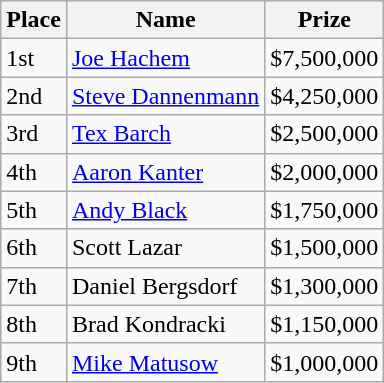<table class="wikitable">
<tr>
<th bgcolor="#FFEBAD">Place</th>
<th bgcolor="#FFEBAD">Name</th>
<th bgcolor="#FFEBAD">Prize</th>
</tr>
<tr>
<td>1st</td>
<td><a href='#'>Joe Hachem</a></td>
<td>$7,500,000</td>
</tr>
<tr>
<td>2nd</td>
<td><a href='#'>Steve Dannenmann</a></td>
<td>$4,250,000</td>
</tr>
<tr>
<td>3rd</td>
<td><a href='#'>Tex Barch</a></td>
<td>$2,500,000</td>
</tr>
<tr>
<td>4th</td>
<td><a href='#'>Aaron Kanter</a></td>
<td>$2,000,000</td>
</tr>
<tr>
<td>5th</td>
<td><a href='#'>Andy Black</a></td>
<td>$1,750,000</td>
</tr>
<tr>
<td>6th</td>
<td>Scott Lazar</td>
<td>$1,500,000</td>
</tr>
<tr>
<td>7th</td>
<td>Daniel Bergsdorf</td>
<td>$1,300,000</td>
</tr>
<tr>
<td>8th</td>
<td>Brad Kondracki</td>
<td>$1,150,000</td>
</tr>
<tr>
<td>9th</td>
<td><a href='#'>Mike Matusow</a></td>
<td>$1,000,000</td>
</tr>
</table>
